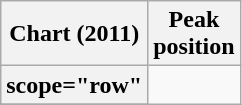<table class="wikitable sortable plainrowheaders">
<tr>
<th>Chart (2011)</th>
<th>Peak<br>position</th>
</tr>
<tr>
<th>scope="row" </th>
</tr>
<tr>
</tr>
<tr>
</tr>
</table>
